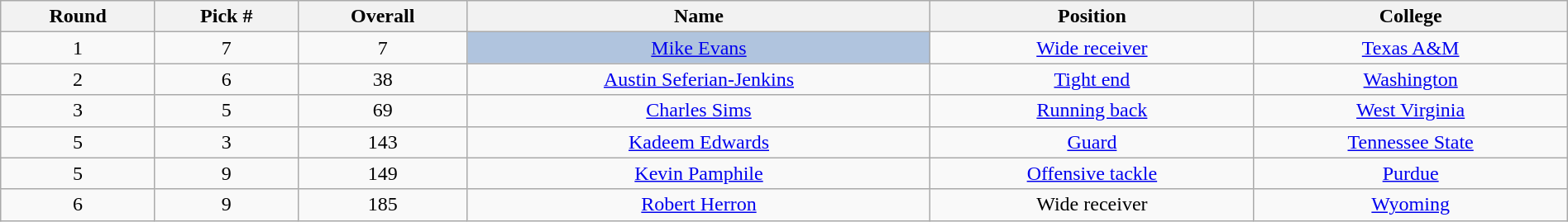<table class="wikitable sortable sortable" style="width: 100%; text-align:center">
<tr>
<th>Round</th>
<th>Pick #</th>
<th>Overall</th>
<th>Name</th>
<th>Position</th>
<th>College</th>
</tr>
<tr>
<td>1</td>
<td>7</td>
<td>7</td>
<td bgcolor=lightsteelblue><a href='#'>Mike Evans</a></td>
<td><a href='#'>Wide receiver</a></td>
<td><a href='#'>Texas A&M</a></td>
</tr>
<tr>
<td>2</td>
<td>6</td>
<td>38</td>
<td><a href='#'>Austin Seferian-Jenkins</a></td>
<td><a href='#'>Tight end</a></td>
<td><a href='#'>Washington</a></td>
</tr>
<tr>
<td>3</td>
<td>5</td>
<td>69</td>
<td><a href='#'>Charles Sims</a></td>
<td><a href='#'>Running back</a></td>
<td><a href='#'>West Virginia</a></td>
</tr>
<tr>
<td>5</td>
<td>3</td>
<td>143</td>
<td><a href='#'>Kadeem Edwards</a></td>
<td><a href='#'>Guard</a></td>
<td><a href='#'>Tennessee State</a></td>
</tr>
<tr>
<td>5</td>
<td>9</td>
<td>149</td>
<td><a href='#'>Kevin Pamphile</a></td>
<td><a href='#'>Offensive tackle</a></td>
<td><a href='#'>Purdue</a></td>
</tr>
<tr>
<td>6</td>
<td>9</td>
<td>185</td>
<td><a href='#'>Robert Herron</a></td>
<td>Wide receiver</td>
<td><a href='#'>Wyoming</a></td>
</tr>
</table>
